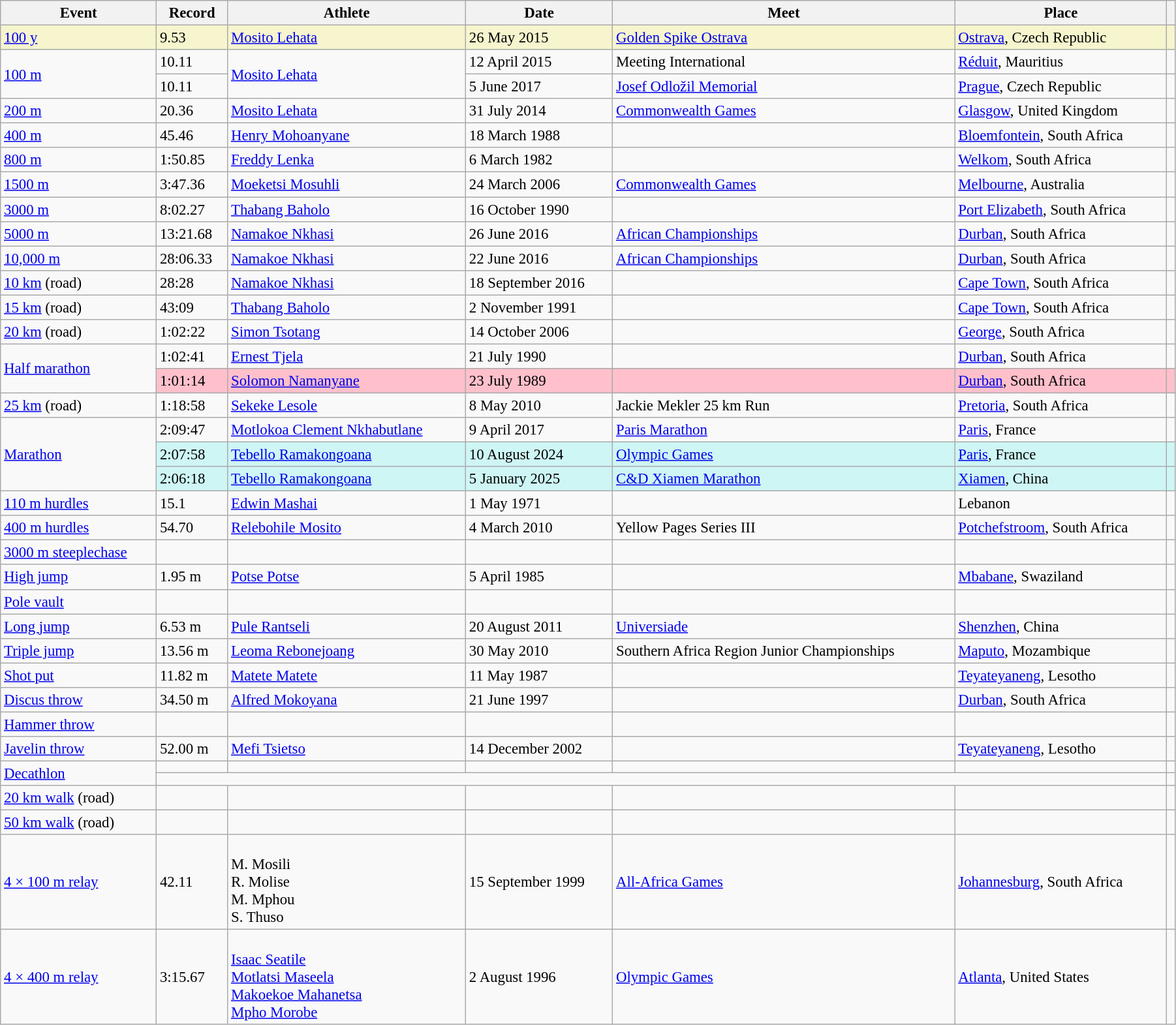<table class="wikitable" style="font-size:95%; width: 95%;">
<tr>
<th>Event</th>
<th>Record</th>
<th>Athlete</th>
<th>Date</th>
<th>Meet</th>
<th>Place</th>
<th></th>
</tr>
<tr style="background:#f6F5CE;">
<td><a href='#'>100 y</a></td>
<td>9.53 </td>
<td><a href='#'>Mosito Lehata</a></td>
<td>26 May 2015</td>
<td><a href='#'>Golden Spike Ostrava</a></td>
<td><a href='#'>Ostrava</a>, Czech Republic</td>
<td></td>
</tr>
<tr>
<td rowspan=2><a href='#'>100 m</a></td>
<td>10.11 </td>
<td rowspan=2><a href='#'>Mosito Lehata</a></td>
<td>12 April 2015</td>
<td>Meeting International</td>
<td><a href='#'>Réduit</a>, Mauritius</td>
<td></td>
</tr>
<tr>
<td>10.11 </td>
<td>5 June 2017</td>
<td><a href='#'>Josef Odložil Memorial</a></td>
<td><a href='#'>Prague</a>, Czech Republic</td>
<td></td>
</tr>
<tr>
<td><a href='#'>200 m</a></td>
<td>20.36 </td>
<td><a href='#'>Mosito Lehata</a></td>
<td>31 July 2014</td>
<td><a href='#'>Commonwealth Games</a></td>
<td><a href='#'>Glasgow</a>, United Kingdom</td>
<td></td>
</tr>
<tr>
<td><a href='#'>400 m</a></td>
<td>45.46</td>
<td><a href='#'>Henry Mohoanyane</a></td>
<td>18 March 1988</td>
<td></td>
<td><a href='#'>Bloemfontein</a>, South Africa</td>
<td></td>
</tr>
<tr>
<td><a href='#'>800 m</a></td>
<td>1:50.85</td>
<td><a href='#'>Freddy Lenka</a></td>
<td>6 March 1982</td>
<td></td>
<td><a href='#'>Welkom</a>, South Africa</td>
<td></td>
</tr>
<tr>
<td><a href='#'>1500 m</a></td>
<td>3:47.36</td>
<td><a href='#'>Moeketsi Mosuhli</a></td>
<td>24 March 2006</td>
<td><a href='#'>Commonwealth Games</a></td>
<td><a href='#'>Melbourne</a>, Australia</td>
<td></td>
</tr>
<tr>
<td><a href='#'>3000 m</a></td>
<td>8:02.27</td>
<td><a href='#'>Thabang Baholo</a></td>
<td>16 October 1990</td>
<td></td>
<td><a href='#'>Port Elizabeth</a>, South Africa</td>
<td></td>
</tr>
<tr>
<td><a href='#'>5000 m</a></td>
<td>13:21.68</td>
<td><a href='#'>Namakoe Nkhasi</a></td>
<td>26 June 2016</td>
<td><a href='#'>African Championships</a></td>
<td><a href='#'>Durban</a>, South Africa</td>
<td></td>
</tr>
<tr>
<td><a href='#'>10,000 m</a></td>
<td>28:06.33</td>
<td><a href='#'>Namakoe Nkhasi</a></td>
<td>22 June 2016</td>
<td><a href='#'>African Championships</a></td>
<td><a href='#'>Durban</a>, South Africa</td>
<td></td>
</tr>
<tr>
<td><a href='#'>10 km</a> (road)</td>
<td>28:28</td>
<td><a href='#'>Namakoe Nkhasi</a></td>
<td>18 September 2016</td>
<td></td>
<td><a href='#'>Cape Town</a>, South Africa</td>
<td></td>
</tr>
<tr>
<td><a href='#'>15 km</a> (road)</td>
<td>43:09</td>
<td><a href='#'>Thabang Baholo</a></td>
<td>2 November 1991</td>
<td></td>
<td><a href='#'>Cape Town</a>, South Africa</td>
<td></td>
</tr>
<tr>
<td><a href='#'>20 km</a> (road)</td>
<td>1:02:22</td>
<td><a href='#'>Simon Tsotang</a></td>
<td>14 October 2006</td>
<td></td>
<td><a href='#'>George</a>, South Africa</td>
<td></td>
</tr>
<tr>
<td rowspan=2><a href='#'>Half marathon</a></td>
<td>1:02:41</td>
<td><a href='#'>Ernest Tjela</a></td>
<td>21 July 1990</td>
<td></td>
<td><a href='#'>Durban</a>, South Africa</td>
<td></td>
</tr>
<tr style="background:pink">
<td>1:01:14</td>
<td><a href='#'>Solomon Namanyane</a></td>
<td>23 July 1989</td>
<td></td>
<td><a href='#'>Durban</a>, South Africa</td>
<td></td>
</tr>
<tr>
<td><a href='#'>25 km</a> (road)</td>
<td>1:18:58</td>
<td><a href='#'>Sekeke Lesole</a></td>
<td>8 May 2010</td>
<td>Jackie Mekler 25 km Run</td>
<td><a href='#'>Pretoria</a>, South Africa</td>
<td></td>
</tr>
<tr>
<td rowspan=3><a href='#'>Marathon</a></td>
<td>2:09:47</td>
<td><a href='#'>Motlokoa Clement Nkhabutlane</a></td>
<td>9 April 2017</td>
<td><a href='#'>Paris Marathon</a></td>
<td><a href='#'>Paris</a>, France</td>
<td></td>
</tr>
<tr bgcolor=#CEF6F5>
<td>2:07:58</td>
<td><a href='#'>Tebello Ramakongoana</a></td>
<td>10 August 2024</td>
<td><a href='#'>Olympic Games</a></td>
<td><a href='#'>Paris</a>, France</td>
<td></td>
</tr>
<tr bgcolor=#CEF6F5>
<td>2:06:18</td>
<td><a href='#'>Tebello Ramakongoana</a></td>
<td>5 January 2025</td>
<td><a href='#'>C&D Xiamen Marathon</a></td>
<td><a href='#'>Xiamen</a>, China</td>
<td></td>
</tr>
<tr>
<td><a href='#'>110 m hurdles</a></td>
<td>15.1</td>
<td><a href='#'>Edwin Mashai</a></td>
<td>1 May 1971</td>
<td></td>
<td>Lebanon</td>
<td></td>
</tr>
<tr>
<td><a href='#'>400 m hurdles</a></td>
<td>54.70</td>
<td><a href='#'>Relebohile Mosito</a></td>
<td>4 March 2010</td>
<td>Yellow Pages Series III</td>
<td><a href='#'>Potchefstroom</a>, South Africa</td>
<td></td>
</tr>
<tr>
<td><a href='#'>3000 m steeplechase</a></td>
<td></td>
<td></td>
<td></td>
<td></td>
<td></td>
<td></td>
</tr>
<tr>
<td><a href='#'>High jump</a></td>
<td>1.95 m</td>
<td><a href='#'>Potse Potse</a></td>
<td>5 April 1985</td>
<td></td>
<td><a href='#'>Mbabane</a>, Swaziland</td>
<td></td>
</tr>
<tr>
<td><a href='#'>Pole vault</a></td>
<td></td>
<td></td>
<td></td>
<td></td>
<td></td>
<td></td>
</tr>
<tr>
<td><a href='#'>Long jump</a></td>
<td>6.53 m </td>
<td><a href='#'>Pule Rantseli</a></td>
<td>20 August 2011</td>
<td><a href='#'>Universiade</a></td>
<td><a href='#'>Shenzhen</a>, China</td>
<td></td>
</tr>
<tr>
<td><a href='#'>Triple jump</a></td>
<td>13.56 m</td>
<td><a href='#'>Leoma Rebonejoang</a></td>
<td>30 May 2010</td>
<td>Southern Africa Region Junior Championships</td>
<td><a href='#'>Maputo</a>, Mozambique</td>
<td></td>
</tr>
<tr>
<td><a href='#'>Shot put</a></td>
<td>11.82 m</td>
<td><a href='#'>Matete Matete</a></td>
<td>11 May 1987</td>
<td></td>
<td><a href='#'>Teyateyaneng</a>, Lesotho</td>
<td></td>
</tr>
<tr>
<td><a href='#'>Discus throw</a></td>
<td>34.50 m</td>
<td><a href='#'>Alfred Mokoyana</a></td>
<td>21 June 1997</td>
<td></td>
<td><a href='#'>Durban</a>, South Africa</td>
<td></td>
</tr>
<tr>
<td><a href='#'>Hammer throw</a></td>
<td></td>
<td></td>
<td></td>
<td></td>
<td></td>
<td></td>
</tr>
<tr>
<td><a href='#'>Javelin throw</a></td>
<td>52.00 m</td>
<td><a href='#'>Mefi Tsietso</a></td>
<td>14 December 2002</td>
<td></td>
<td><a href='#'>Teyateyaneng</a>, Lesotho</td>
<td></td>
</tr>
<tr>
<td rowspan=2><a href='#'>Decathlon</a></td>
<td></td>
<td></td>
<td></td>
<td></td>
<td></td>
<td></td>
</tr>
<tr>
<td colspan=5></td>
<td></td>
</tr>
<tr>
<td><a href='#'>20 km walk</a> (road)</td>
<td></td>
<td></td>
<td></td>
<td></td>
<td></td>
<td></td>
</tr>
<tr>
<td><a href='#'>50 km walk</a> (road)</td>
<td></td>
<td></td>
<td></td>
<td></td>
<td></td>
<td></td>
</tr>
<tr>
<td><a href='#'>4 × 100 m relay</a></td>
<td>42.11</td>
<td><br>M. Mosili<br>R. Molise<br>M. Mphou<br>S. Thuso</td>
<td>15 September 1999</td>
<td><a href='#'>All-Africa Games</a></td>
<td><a href='#'>Johannesburg</a>, South Africa</td>
<td></td>
</tr>
<tr>
<td><a href='#'>4 × 400 m relay</a></td>
<td>3:15.67</td>
<td><br><a href='#'>Isaac Seatile</a><br><a href='#'>Motlatsi Maseela</a><br><a href='#'>Makoekoe Mahanetsa</a><br><a href='#'>Mpho Morobe</a></td>
<td>2 August 1996</td>
<td><a href='#'>Olympic Games</a></td>
<td><a href='#'>Atlanta</a>, United States</td>
<td></td>
</tr>
</table>
